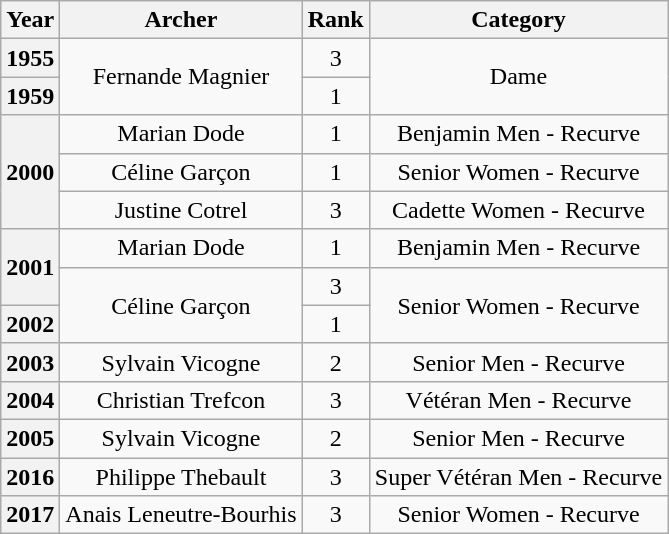<table class="wikitable" style="text-align:center;">
<tr>
<th scope="col">Year</th>
<th scope="col">Archer</th>
<th scope="col">Rank</th>
<th scope="col">Category</th>
</tr>
<tr>
<th scope="row">1955</th>
<td rowspan="2">Fernande Magnier</td>
<td> 3</td>
<td rowspan="2">Dame</td>
</tr>
<tr>
<th scope="row">1959</th>
<td> 1</td>
</tr>
<tr>
<th scope="row" rowspan="3">2000 </th>
<td>Marian Dode</td>
<td> 1</td>
<td>Benjamin Men - Recurve</td>
</tr>
<tr>
<td>Céline Garçon</td>
<td> 1</td>
<td>Senior Women - Recurve</td>
</tr>
<tr>
<td>Justine Cotrel</td>
<td> 3</td>
<td>Cadette Women - Recurve</td>
</tr>
<tr>
<th scope="row" rowspan="2">2001</th>
<td>Marian Dode</td>
<td> 1</td>
<td>Benjamin Men - Recurve</td>
</tr>
<tr>
<td rowspan="2">Céline Garçon</td>
<td> 3</td>
<td rowspan="2">Senior Women - Recurve</td>
</tr>
<tr>
<th scope="row">2002</th>
<td> 1</td>
</tr>
<tr>
<th scope="row">2003</th>
<td>Sylvain Vicogne</td>
<td> 2</td>
<td>Senior Men - Recurve</td>
</tr>
<tr>
<th scope="row">2004</th>
<td>Christian Trefcon</td>
<td> 3</td>
<td>Vétéran Men - Recurve</td>
</tr>
<tr>
<th scope="row">2005</th>
<td>Sylvain Vicogne</td>
<td> 2</td>
<td>Senior Men - Recurve</td>
</tr>
<tr>
<th scope="row">2016</th>
<td>Philippe Thebault</td>
<td> 3</td>
<td>Super Vétéran Men - Recurve</td>
</tr>
<tr>
<th scope="row">2017</th>
<td>Anais Leneutre-Bourhis</td>
<td> 3</td>
<td>Senior Women - Recurve</td>
</tr>
</table>
